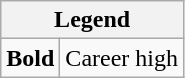<table class="wikitable mw-collapsible">
<tr>
<th colspan="2">Legend</th>
</tr>
<tr>
<td><strong>Bold</strong></td>
<td>Career high</td>
</tr>
</table>
